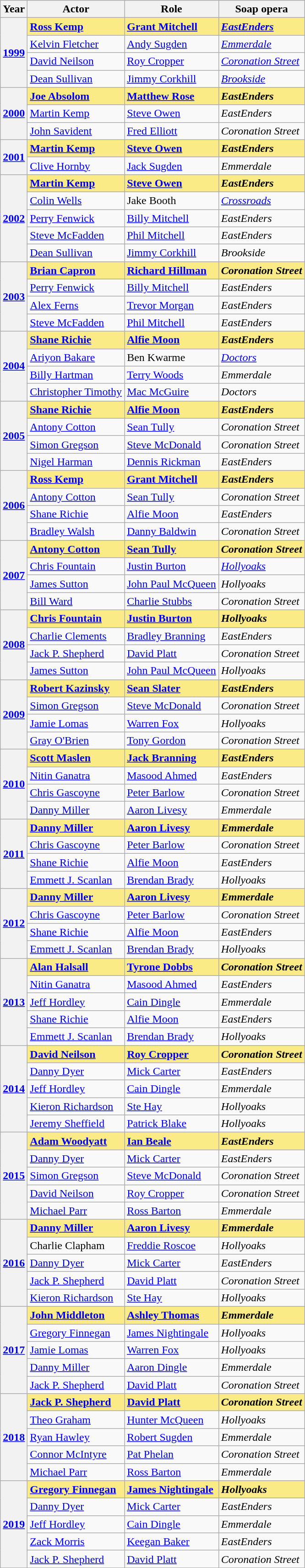<table class="wikitable sortable" style="text-align:left;">
<tr>
<th scope="col">Year</th>
<th scope="col">Actor</th>
<th scope="col">Role</th>
<th scope="col">Soap opera</th>
</tr>
<tr>
<th scope="row" rowspan=4 style="text-align:center"><a href='#'>1999</a></th>
<td style="background:#FAEB86;"><strong><a href='#'>Ross Kemp</a></strong></td>
<td style="background:#FAEB86;"><strong><a href='#'>Grant Mitchell</a></strong></td>
<td style="background:#FAEB86;"><strong><em><a href='#'>EastEnders</a></em></strong></td>
</tr>
<tr>
<td><a href='#'>Kelvin Fletcher</a></td>
<td><a href='#'>Andy Sugden</a></td>
<td><em><a href='#'>Emmerdale</a></em></td>
</tr>
<tr>
<td><a href='#'>David Neilson</a></td>
<td><a href='#'>Roy Cropper</a></td>
<td><em><a href='#'>Coronation Street</a></em></td>
</tr>
<tr>
<td><a href='#'>Dean Sullivan</a></td>
<td><a href='#'>Jimmy Corkhill</a></td>
<td><em><a href='#'>Brookside</a></em></td>
</tr>
<tr>
<th scope="row" rowspan=3 style="text-align:center"><a href='#'>2000</a></th>
<td style="background:#FAEB86;"><strong><a href='#'>Joe Absolom</a></strong></td>
<td style="background:#FAEB86;"><strong><a href='#'>Matthew Rose</a></strong></td>
<td style="background:#FAEB86;"><strong><em>EastEnders</em></strong></td>
</tr>
<tr>
<td><a href='#'>Martin Kemp</a></td>
<td><a href='#'>Steve Owen</a></td>
<td><em>EastEnders</em></td>
</tr>
<tr>
<td><a href='#'>John Savident</a></td>
<td><a href='#'>Fred Elliott</a></td>
<td><em>Coronation Street</em></td>
</tr>
<tr>
<th scope="row" rowspan=2 style="text-align:center"><a href='#'>2001</a></th>
<td style="background:#FAEB86;"><strong><a href='#'>Martin Kemp</a></strong></td>
<td style="background:#FAEB86;"><strong><a href='#'>Steve Owen</a></strong></td>
<td style="background:#FAEB86;"><strong><em>EastEnders</em></strong></td>
</tr>
<tr>
<td><a href='#'>Clive Hornby</a></td>
<td><a href='#'>Jack Sugden</a></td>
<td><em>Emmerdale</em></td>
</tr>
<tr>
<th scope="row" rowspan=5 style="text-align:center"><a href='#'>2002</a></th>
<td style="background:#FAEB86;"><strong><a href='#'>Martin Kemp</a></strong></td>
<td style="background:#FAEB86;"><strong><a href='#'>Steve Owen</a></strong></td>
<td style="background:#FAEB86;"><strong><em>EastEnders</em></strong></td>
</tr>
<tr>
<td><a href='#'>Colin Wells</a></td>
<td>Jake Booth</td>
<td><em><a href='#'>Crossroads</a></em></td>
</tr>
<tr>
<td><a href='#'>Perry Fenwick</a></td>
<td><a href='#'>Billy Mitchell</a></td>
<td><em>EastEnders</em></td>
</tr>
<tr>
<td><a href='#'>Steve McFadden</a></td>
<td><a href='#'>Phil Mitchell</a></td>
<td><em>EastEnders</em></td>
</tr>
<tr>
<td><a href='#'>Dean Sullivan</a></td>
<td><a href='#'>Jimmy Corkhill</a></td>
<td><em>Brookside</em></td>
</tr>
<tr>
<th scope="row" rowspan=4 style="text-align:center"><a href='#'>2003</a></th>
<td style="background:#FAEB86;"><strong><a href='#'>Brian Capron</a></strong></td>
<td style="background:#FAEB86;"><strong><a href='#'>Richard Hillman</a></strong></td>
<td style="background:#FAEB86;"><strong><em>Coronation Street</em></strong></td>
</tr>
<tr>
<td><a href='#'>Perry Fenwick</a></td>
<td><a href='#'>Billy Mitchell</a></td>
<td><em>EastEnders</em></td>
</tr>
<tr>
<td><a href='#'>Alex Ferns</a></td>
<td><a href='#'>Trevor Morgan</a></td>
<td><em>EastEnders</em></td>
</tr>
<tr>
<td><a href='#'>Steve McFadden</a></td>
<td><a href='#'>Phil Mitchell</a></td>
<td><em>EastEnders</em></td>
</tr>
<tr>
<th scope="row" rowspan=4 style="text-align:center"><a href='#'>2004</a></th>
<td style="background:#FAEB86;"><strong><a href='#'>Shane Richie</a></strong></td>
<td style="background:#FAEB86;"><strong><a href='#'>Alfie Moon</a></strong></td>
<td style="background:#FAEB86;"><strong><em>EastEnders</em></strong></td>
</tr>
<tr>
<td><a href='#'>Ariyon Bakare</a></td>
<td>Ben Kwarme</td>
<td><em><a href='#'>Doctors</a></em></td>
</tr>
<tr>
<td><a href='#'>Billy Hartman</a></td>
<td><a href='#'>Terry Woods</a></td>
<td><em>Emmerdale</em></td>
</tr>
<tr>
<td><a href='#'>Christopher Timothy</a></td>
<td><a href='#'>Mac McGuire</a></td>
<td><em>Doctors</em></td>
</tr>
<tr>
<th scope="row" rowspan=4 style="text-align:center"><a href='#'>2005</a></th>
<td style="background:#FAEB86;"><strong><a href='#'>Shane Richie</a></strong></td>
<td style="background:#FAEB86;"><strong><a href='#'>Alfie Moon</a></strong></td>
<td style="background:#FAEB86;"><strong><em>EastEnders</em></strong></td>
</tr>
<tr>
<td><a href='#'>Antony Cotton</a></td>
<td><a href='#'>Sean Tully</a></td>
<td><em>Coronation Street</em></td>
</tr>
<tr>
<td><a href='#'>Simon Gregson</a></td>
<td><a href='#'>Steve McDonald</a></td>
<td><em>Coronation Street</em></td>
</tr>
<tr>
<td><a href='#'>Nigel Harman</a></td>
<td><a href='#'>Dennis Rickman</a></td>
<td><em>EastEnders</em></td>
</tr>
<tr>
<th scope="row" rowspan=4 style="text-align:center"><a href='#'>2006</a></th>
<td style="background:#FAEB86;"><strong><a href='#'>Ross Kemp</a></strong></td>
<td style="background:#FAEB86;"><strong><a href='#'>Grant Mitchell</a></strong></td>
<td style="background:#FAEB86;"><strong><em>EastEnders</em></strong></td>
</tr>
<tr>
<td><a href='#'>Antony Cotton</a></td>
<td><a href='#'>Sean Tully</a></td>
<td><em>Coronation Street</em></td>
</tr>
<tr>
<td><a href='#'>Shane Richie</a></td>
<td><a href='#'>Alfie Moon</a></td>
<td><em>EastEnders</em></td>
</tr>
<tr>
<td><a href='#'>Bradley Walsh</a></td>
<td><a href='#'>Danny Baldwin</a></td>
<td><em>Coronation Street</em></td>
</tr>
<tr>
<th scope="row" rowspan=4 style="text-align:center"><a href='#'>2007</a></th>
<td style="background:#FAEB86;"><strong><a href='#'>Antony Cotton</a></strong></td>
<td style="background:#FAEB86;"><strong><a href='#'>Sean Tully</a></strong></td>
<td style="background:#FAEB86;"><strong><em>Coronation Street</em></strong></td>
</tr>
<tr>
<td><a href='#'>Chris Fountain</a></td>
<td><a href='#'>Justin Burton</a></td>
<td><em><a href='#'>Hollyoaks</a></em></td>
</tr>
<tr>
<td><a href='#'>James Sutton</a></td>
<td><a href='#'>John Paul McQueen</a></td>
<td><em>Hollyoaks</em></td>
</tr>
<tr>
<td><a href='#'>Bill Ward</a></td>
<td><a href='#'>Charlie Stubbs</a></td>
<td><em>Coronation Street</em></td>
</tr>
<tr>
<th scope="row" rowspan=4 style="text-align:center"><a href='#'>2008</a></th>
<td style="background:#FAEB86;"><strong><a href='#'>Chris Fountain</a></strong></td>
<td style="background:#FAEB86;"><strong><a href='#'>Justin Burton</a></strong></td>
<td style="background:#FAEB86;"><strong><em>Hollyoaks</em></strong></td>
</tr>
<tr>
<td><a href='#'>Charlie Clements</a></td>
<td><a href='#'>Bradley Branning</a></td>
<td><em>EastEnders</em></td>
</tr>
<tr>
<td><a href='#'>Jack P. Shepherd</a></td>
<td><a href='#'>David Platt</a></td>
<td><em>Coronation Street</em></td>
</tr>
<tr>
<td><a href='#'>James Sutton</a></td>
<td><a href='#'>John Paul McQueen</a></td>
<td><em>Hollyoaks</em></td>
</tr>
<tr>
<th scope="row" rowspan=4 style="text-align:center"><a href='#'>2009</a></th>
<td style="background:#FAEB86;"><strong><a href='#'>Robert Kazinsky</a></strong></td>
<td style="background:#FAEB86;"><strong><a href='#'>Sean Slater</a></strong></td>
<td style="background:#FAEB86;"><strong><em>EastEnders</em></strong></td>
</tr>
<tr>
<td><a href='#'>Simon Gregson</a></td>
<td><a href='#'>Steve McDonald</a></td>
<td><em>Coronation Street</em></td>
</tr>
<tr>
<td><a href='#'>Jamie Lomas</a></td>
<td><a href='#'>Warren Fox</a></td>
<td><em>Hollyoaks</em></td>
</tr>
<tr>
<td><a href='#'>Gray O'Brien</a></td>
<td><a href='#'>Tony Gordon</a></td>
<td><em>Coronation Street</em></td>
</tr>
<tr>
<th scope="row" rowspan=4 style="text-align:center"><a href='#'>2010</a></th>
<td style="background:#FAEB86;"><strong><a href='#'>Scott Maslen</a></strong></td>
<td style="background:#FAEB86;"><strong><a href='#'>Jack Branning</a></strong></td>
<td style="background:#FAEB86;"><strong><em>EastEnders</em></strong></td>
</tr>
<tr>
<td><a href='#'>Nitin Ganatra</a></td>
<td><a href='#'>Masood Ahmed</a></td>
<td><em>EastEnders</em></td>
</tr>
<tr>
<td><a href='#'>Chris Gascoyne</a></td>
<td><a href='#'>Peter Barlow</a></td>
<td><em>Coronation Street</em></td>
</tr>
<tr>
<td><a href='#'>Danny Miller</a></td>
<td><a href='#'>Aaron Livesy</a></td>
<td><em>Emmerdale</em></td>
</tr>
<tr>
<th scope="row" rowspan=4 style="text-align:center"><a href='#'>2011</a></th>
<td style="background:#FAEB86;"><strong><a href='#'>Danny Miller</a></strong></td>
<td style="background:#FAEB86;"><strong><a href='#'>Aaron Livesy</a></strong></td>
<td style="background:#FAEB86;"><strong><em>Emmerdale</em></strong></td>
</tr>
<tr>
<td><a href='#'>Chris Gascoyne</a></td>
<td><a href='#'>Peter Barlow</a></td>
<td><em>Coronation Street</em></td>
</tr>
<tr>
<td><a href='#'>Shane Richie</a></td>
<td><a href='#'>Alfie Moon</a></td>
<td><em>EastEnders</em></td>
</tr>
<tr>
<td><a href='#'>Emmett J. Scanlan</a></td>
<td><a href='#'>Brendan Brady</a></td>
<td><em>Hollyoaks</em></td>
</tr>
<tr>
<th scope="row" rowspan=4 style="text-align:center"><a href='#'>2012</a></th>
<td style="background:#FAEB86;"><strong><a href='#'>Danny Miller</a></strong></td>
<td style="background:#FAEB86;"><strong><a href='#'>Aaron Livesy</a></strong></td>
<td style="background:#FAEB86;"><strong><em>Emmerdale</em></strong></td>
</tr>
<tr>
<td><a href='#'>Chris Gascoyne</a></td>
<td><a href='#'>Peter Barlow</a></td>
<td><em>Coronation Street</em></td>
</tr>
<tr>
<td><a href='#'>Shane Richie</a></td>
<td><a href='#'>Alfie Moon</a></td>
<td><em>EastEnders</em></td>
</tr>
<tr>
<td><a href='#'>Emmett J. Scanlan</a></td>
<td><a href='#'>Brendan Brady</a></td>
<td><em>Hollyoaks</em></td>
</tr>
<tr>
<th scope="row" rowspan=5 style="text-align:center"><a href='#'>2013</a></th>
<td style="background:#FAEB86;"><strong><a href='#'>Alan Halsall</a></strong></td>
<td style="background:#FAEB86;"><strong><a href='#'>Tyrone Dobbs</a></strong></td>
<td style="background:#FAEB86;"><strong><em>Coronation Street</em></strong></td>
</tr>
<tr>
<td><a href='#'>Nitin Ganatra</a></td>
<td><a href='#'>Masood Ahmed</a></td>
<td><em>EastEnders</em></td>
</tr>
<tr>
<td><a href='#'>Jeff Hordley</a></td>
<td><a href='#'>Cain Dingle</a></td>
<td><em>Emmerdale</em></td>
</tr>
<tr>
<td><a href='#'>Shane Richie</a></td>
<td><a href='#'>Alfie Moon</a></td>
<td><em>EastEnders</em></td>
</tr>
<tr>
<td><a href='#'>Emmett J. Scanlan</a></td>
<td><a href='#'>Brendan Brady</a></td>
<td><em>Hollyoaks</em></td>
</tr>
<tr>
<th scope="row" rowspan=5 style="text-align:center"><a href='#'>2014</a></th>
<td style="background:#FAEB86;"><strong><a href='#'>David Neilson</a></strong></td>
<td style="background:#FAEB86;"><strong><a href='#'>Roy Cropper</a></strong></td>
<td style="background:#FAEB86;"><strong><em>Coronation Street</em></strong></td>
</tr>
<tr>
<td><a href='#'>Danny Dyer</a></td>
<td><a href='#'>Mick Carter</a></td>
<td><em>EastEnders</em></td>
</tr>
<tr>
<td><a href='#'>Jeff Hordley</a></td>
<td><a href='#'>Cain Dingle</a></td>
<td><em>Emmerdale</em></td>
</tr>
<tr>
<td><a href='#'>Kieron Richardson</a></td>
<td><a href='#'>Ste Hay</a></td>
<td><em>Hollyoaks</em></td>
</tr>
<tr>
<td><a href='#'>Jeremy Sheffield</a></td>
<td><a href='#'>Patrick Blake</a></td>
<td><em>Hollyoaks</em></td>
</tr>
<tr>
<th scope="row" rowspan=5 style="text-align:center"><a href='#'>2015</a></th>
<td style="background:#FAEB86;"><strong><a href='#'>Adam Woodyatt</a></strong></td>
<td style="background:#FAEB86;"><strong><a href='#'>Ian Beale</a></strong></td>
<td style="background:#FAEB86;"><strong><em>EastEnders</em></strong></td>
</tr>
<tr>
<td><a href='#'>Danny Dyer</a></td>
<td><a href='#'>Mick Carter</a></td>
<td><em>EastEnders</em></td>
</tr>
<tr>
<td><a href='#'>Simon Gregson</a></td>
<td><a href='#'>Steve McDonald</a></td>
<td><em>Coronation Street</em></td>
</tr>
<tr>
<td><a href='#'>David Neilson</a></td>
<td><a href='#'>Roy Cropper</a></td>
<td><em>Coronation Street</em></td>
</tr>
<tr>
<td><a href='#'>Michael Parr</a></td>
<td><a href='#'>Ross Barton</a></td>
<td><em>Emmerdale</em></td>
</tr>
<tr>
<th scope="row" rowspan=5 style="text-align:center"><a href='#'>2016</a></th>
<td style="background:#FAEB86;"><strong><a href='#'>Danny Miller</a></strong></td>
<td style="background:#FAEB86;"><strong><a href='#'>Aaron Livesy</a></strong></td>
<td style="background:#FAEB86;"><strong><em>Emmerdale</em></strong></td>
</tr>
<tr>
<td>Charlie Clapham</td>
<td><a href='#'>Freddie Roscoe</a></td>
<td><em>Hollyoaks</em></td>
</tr>
<tr>
<td><a href='#'>Danny Dyer</a></td>
<td><a href='#'>Mick Carter</a></td>
<td><em>EastEnders</em></td>
</tr>
<tr>
<td><a href='#'>Jack P. Shepherd</a></td>
<td><a href='#'>David Platt</a></td>
<td><em>Coronation Street</em></td>
</tr>
<tr>
<td><a href='#'>Kieron Richardson</a></td>
<td><a href='#'>Ste Hay</a></td>
<td><em>Hollyoaks</em></td>
</tr>
<tr>
<th scope="row" rowspan=5 style="text-align:center"><a href='#'>2017</a></th>
<td style="background:#FAEB86;"><strong><a href='#'>John Middleton</a></strong></td>
<td style="background:#FAEB86;"><strong><a href='#'>Ashley Thomas</a></strong></td>
<td style="background:#FAEB86;"><strong><em>Emmerdale</em></strong></td>
</tr>
<tr>
<td><a href='#'>Gregory Finnegan</a></td>
<td><a href='#'>James Nightingale</a></td>
<td><em>Hollyoaks</em></td>
</tr>
<tr>
<td><a href='#'>Jamie Lomas</a></td>
<td><a href='#'>Warren Fox</a></td>
<td><em>Hollyoaks</em></td>
</tr>
<tr>
<td><a href='#'>Danny Miller</a></td>
<td><a href='#'>Aaron Dingle</a></td>
<td><em>Emmerdale</em></td>
</tr>
<tr>
<td><a href='#'>Jack P. Shepherd</a></td>
<td><a href='#'>David Platt</a></td>
<td><em>Coronation Street</em></td>
</tr>
<tr>
<th scope="row" rowspan=5 style="text-align:center"><a href='#'>2018</a></th>
<td style="background:#FAEB86;"><strong><a href='#'>Jack P. Shepherd</a></strong></td>
<td style="background:#FAEB86;"><strong><a href='#'>David Platt</a></strong></td>
<td style="background:#FAEB86;"><strong><em>Coronation Street</em></strong></td>
</tr>
<tr>
<td><a href='#'>Theo Graham</a></td>
<td><a href='#'>Hunter McQueen</a></td>
<td><em>Hollyoaks</em></td>
</tr>
<tr>
<td><a href='#'>Ryan Hawley</a></td>
<td><a href='#'>Robert Sugden</a></td>
<td><em>Emmerdale</em></td>
</tr>
<tr>
<td><a href='#'>Connor McIntyre</a></td>
<td><a href='#'>Pat Phelan</a></td>
<td><em>Coronation Street</em></td>
</tr>
<tr>
<td><a href='#'>Michael Parr</a></td>
<td><a href='#'>Ross Barton</a></td>
<td><em>Emmerdale</em></td>
</tr>
<tr>
<th scope="row" rowspan=5 style="text-align:center"><a href='#'>2019</a></th>
<td style="background:#FAEB86;"><strong><a href='#'>Gregory Finnegan</a></strong></td>
<td style="background:#FAEB86;"><strong><a href='#'>James Nightingale</a></strong></td>
<td style="background:#FAEB86;"><strong><em>Hollyoaks</em></strong></td>
</tr>
<tr>
<td><a href='#'>Danny Dyer</a></td>
<td><a href='#'>Mick Carter</a></td>
<td><em>EastEnders</em></td>
</tr>
<tr>
<td><a href='#'>Jeff Hordley</a></td>
<td><a href='#'>Cain Dingle</a></td>
<td><em>Emmerdale</em></td>
</tr>
<tr>
<td><a href='#'>Zack Morris</a></td>
<td><a href='#'>Keegan Baker</a></td>
<td><em>EastEnders</em></td>
</tr>
<tr>
<td><a href='#'>Jack P. Shepherd</a></td>
<td><a href='#'>David Platt</a></td>
<td><em>Coronation Street</em></td>
</tr>
</table>
